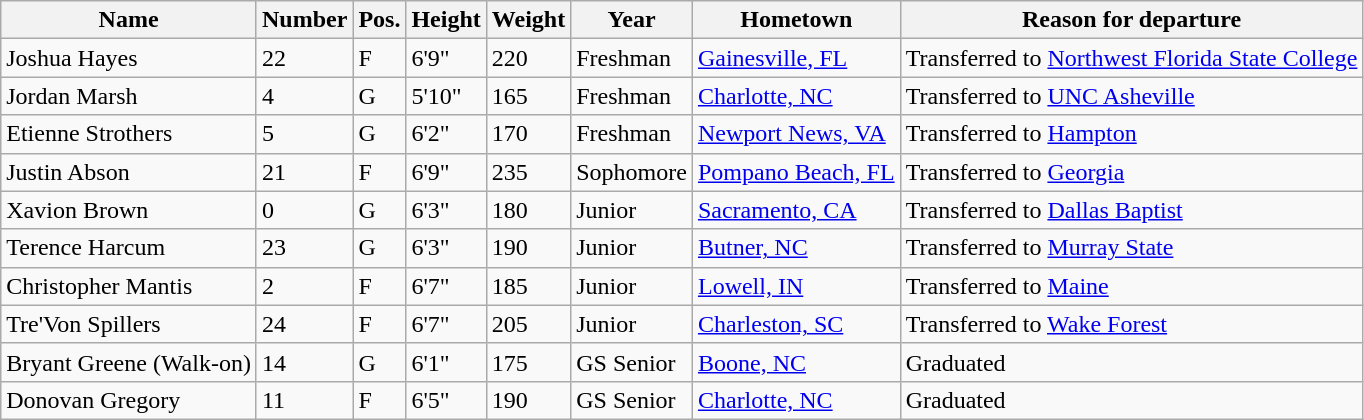<table class="wikitable sortable" border="1">
<tr>
<th>Name</th>
<th>Number</th>
<th>Pos.</th>
<th>Height</th>
<th>Weight</th>
<th>Year</th>
<th>Hometown</th>
<th class="unsortable">Reason for departure</th>
</tr>
<tr>
<td>Joshua Hayes</td>
<td>22</td>
<td>F</td>
<td>6'9"</td>
<td>220</td>
<td>Freshman</td>
<td><a href='#'>Gainesville, FL</a></td>
<td>Transferred to <a href='#'>Northwest Florida State College</a></td>
</tr>
<tr>
<td>Jordan Marsh</td>
<td>4</td>
<td>G</td>
<td>5'10"</td>
<td>165</td>
<td>Freshman</td>
<td><a href='#'>Charlotte, NC</a></td>
<td>Transferred to <a href='#'>UNC Asheville</a></td>
</tr>
<tr>
<td>Etienne Strothers</td>
<td>5</td>
<td>G</td>
<td>6'2"</td>
<td>170</td>
<td>Freshman</td>
<td><a href='#'>Newport News, VA</a></td>
<td>Transferred to <a href='#'>Hampton</a></td>
</tr>
<tr>
<td>Justin Abson</td>
<td>21</td>
<td>F</td>
<td>6'9"</td>
<td>235</td>
<td>Sophomore</td>
<td><a href='#'>Pompano Beach, FL</a></td>
<td>Transferred to <a href='#'>Georgia</a></td>
</tr>
<tr>
<td>Xavion Brown</td>
<td>0</td>
<td>G</td>
<td>6'3"</td>
<td>180</td>
<td>Junior</td>
<td><a href='#'>Sacramento, CA</a></td>
<td>Transferred to <a href='#'>Dallas Baptist</a></td>
</tr>
<tr>
<td>Terence Harcum</td>
<td>23</td>
<td>G</td>
<td>6'3"</td>
<td>190</td>
<td>Junior</td>
<td><a href='#'>Butner, NC</a></td>
<td>Transferred to <a href='#'>Murray State</a></td>
</tr>
<tr>
<td>Christopher Mantis</td>
<td>2</td>
<td>F</td>
<td>6'7"</td>
<td>185</td>
<td>Junior</td>
<td><a href='#'>Lowell, IN</a></td>
<td>Transferred to <a href='#'>Maine</a></td>
</tr>
<tr>
<td>Tre'Von Spillers</td>
<td>24</td>
<td>F</td>
<td>6'7"</td>
<td>205</td>
<td>Junior</td>
<td><a href='#'>Charleston, SC</a></td>
<td>Transferred to <a href='#'>Wake Forest</a></td>
</tr>
<tr>
<td>Bryant Greene (Walk-on)</td>
<td>14</td>
<td>G</td>
<td>6'1"</td>
<td>175</td>
<td>GS Senior</td>
<td><a href='#'>Boone, NC</a></td>
<td>Graduated</td>
</tr>
<tr>
<td>Donovan Gregory</td>
<td>11</td>
<td>F</td>
<td>6'5"</td>
<td>190</td>
<td>GS Senior</td>
<td><a href='#'>Charlotte, NC</a></td>
<td>Graduated</td>
</tr>
</table>
